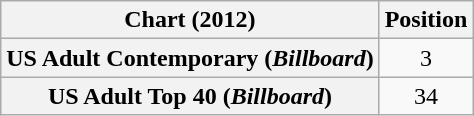<table class="wikitable plainrowheaders" style="text-align:center">
<tr>
<th>Chart (2012)</th>
<th>Position</th>
</tr>
<tr>
<th scope="row">US Adult Contemporary (<em>Billboard</em>)</th>
<td>3</td>
</tr>
<tr>
<th scope="row">US Adult Top 40 (<em>Billboard</em>)</th>
<td>34</td>
</tr>
</table>
